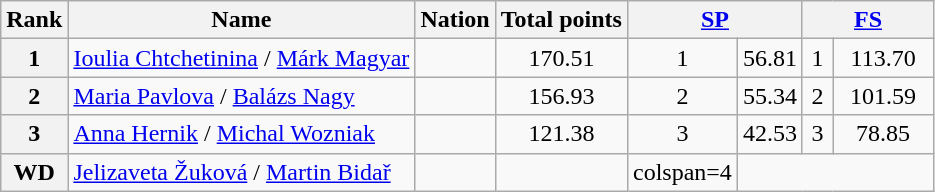<table class="wikitable sortable">
<tr>
<th>Rank</th>
<th>Name</th>
<th>Nation</th>
<th>Total points</th>
<th colspan="2" width="80px"><a href='#'>SP</a></th>
<th colspan="2" width="80px"><a href='#'>FS</a></th>
</tr>
<tr>
<th>1</th>
<td><a href='#'>Ioulia Chtchetinina</a> / <a href='#'>Márk Magyar</a></td>
<td></td>
<td align="center">170.51</td>
<td align="center">1</td>
<td align="center">56.81</td>
<td align="center">1</td>
<td align="center">113.70</td>
</tr>
<tr>
<th>2</th>
<td><a href='#'> Maria Pavlova</a> / <a href='#'> Balázs Nagy</a></td>
<td></td>
<td align="center">156.93</td>
<td align="center">2</td>
<td align="center">55.34</td>
<td align="center">2</td>
<td align="center">101.59</td>
</tr>
<tr>
<th>3</th>
<td><a href='#'>Anna Hernik</a> / <a href='#'>Michal Wozniak</a></td>
<td></td>
<td align="center">121.38</td>
<td align="center">3</td>
<td align="center">42.53</td>
<td align="center">3</td>
<td align="center">78.85</td>
</tr>
<tr>
<th>WD</th>
<td><a href='#'>Jelizaveta Žuková</a> / <a href='#'>Martin Bidař</a></td>
<td></td>
<td></td>
<td>colspan=4 </td>
</tr>
</table>
